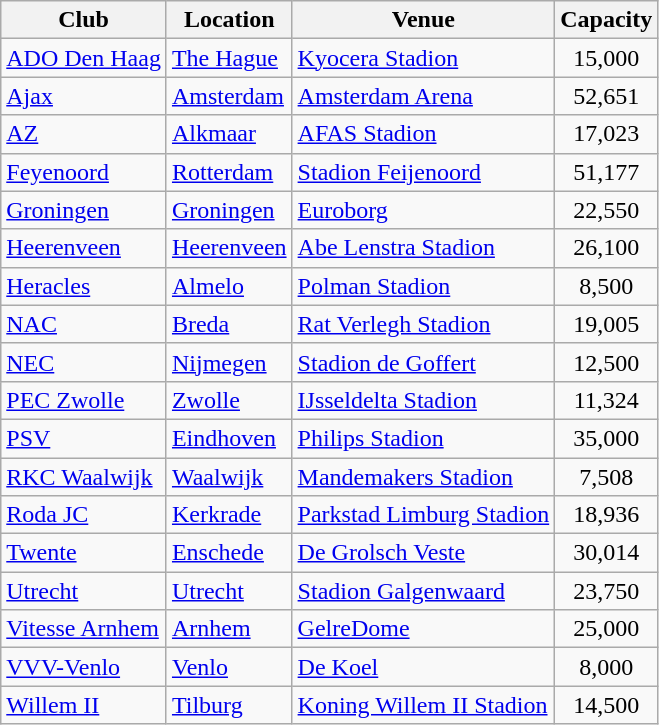<table class="wikitable sortable">
<tr>
<th>Club</th>
<th>Location</th>
<th>Venue</th>
<th>Capacity</th>
</tr>
<tr>
<td><a href='#'>ADO Den Haag</a></td>
<td><a href='#'>The Hague</a></td>
<td><a href='#'>Kyocera Stadion</a></td>
<td align="center">15,000</td>
</tr>
<tr>
<td><a href='#'>Ajax</a></td>
<td><a href='#'>Amsterdam</a></td>
<td><a href='#'>Amsterdam Arena</a></td>
<td align="center">52,651</td>
</tr>
<tr>
<td><a href='#'>AZ</a></td>
<td><a href='#'>Alkmaar</a></td>
<td><a href='#'>AFAS Stadion</a></td>
<td align="center">17,023</td>
</tr>
<tr>
<td><a href='#'>Feyenoord</a></td>
<td><a href='#'>Rotterdam</a></td>
<td><a href='#'>Stadion Feijenoord</a></td>
<td align="center">51,177</td>
</tr>
<tr>
<td><a href='#'>Groningen</a></td>
<td><a href='#'>Groningen</a></td>
<td><a href='#'>Euroborg</a></td>
<td align="center">22,550</td>
</tr>
<tr>
<td><a href='#'>Heerenveen</a></td>
<td><a href='#'>Heerenveen</a></td>
<td><a href='#'>Abe Lenstra Stadion</a></td>
<td align="center">26,100</td>
</tr>
<tr>
<td><a href='#'>Heracles</a></td>
<td><a href='#'>Almelo</a></td>
<td><a href='#'>Polman Stadion</a></td>
<td align="center">8,500</td>
</tr>
<tr>
<td><a href='#'>NAC</a></td>
<td><a href='#'>Breda</a></td>
<td><a href='#'>Rat Verlegh Stadion</a></td>
<td align="center">19,005</td>
</tr>
<tr>
<td><a href='#'>NEC</a></td>
<td><a href='#'>Nijmegen</a></td>
<td><a href='#'>Stadion de Goffert</a></td>
<td align="center">12,500</td>
</tr>
<tr>
<td><a href='#'>PEC Zwolle</a></td>
<td><a href='#'>Zwolle</a></td>
<td><a href='#'>IJsseldelta Stadion</a></td>
<td align="center">11,324</td>
</tr>
<tr>
<td><a href='#'>PSV</a></td>
<td><a href='#'>Eindhoven</a></td>
<td><a href='#'>Philips Stadion</a></td>
<td align="center">35,000</td>
</tr>
<tr>
<td><a href='#'>RKC Waalwijk</a></td>
<td><a href='#'>Waalwijk</a></td>
<td><a href='#'>Mandemakers Stadion</a></td>
<td align="center">7,508</td>
</tr>
<tr>
<td><a href='#'>Roda JC</a></td>
<td><a href='#'>Kerkrade</a></td>
<td><a href='#'>Parkstad Limburg Stadion</a></td>
<td align="center">18,936</td>
</tr>
<tr>
<td><a href='#'>Twente</a></td>
<td><a href='#'>Enschede</a></td>
<td><a href='#'>De Grolsch Veste</a></td>
<td align="center">30,014</td>
</tr>
<tr>
<td><a href='#'>Utrecht</a></td>
<td><a href='#'>Utrecht</a></td>
<td><a href='#'>Stadion Galgenwaard</a></td>
<td align="center">23,750</td>
</tr>
<tr>
<td><a href='#'>Vitesse Arnhem</a></td>
<td><a href='#'>Arnhem</a></td>
<td><a href='#'>GelreDome</a></td>
<td align="center">25,000</td>
</tr>
<tr>
<td><a href='#'>VVV-Venlo</a></td>
<td><a href='#'>Venlo</a></td>
<td><a href='#'>De Koel</a></td>
<td align="center">8,000</td>
</tr>
<tr>
<td><a href='#'>Willem II</a></td>
<td><a href='#'>Tilburg</a></td>
<td><a href='#'>Koning Willem II Stadion</a></td>
<td align="center">14,500</td>
</tr>
</table>
